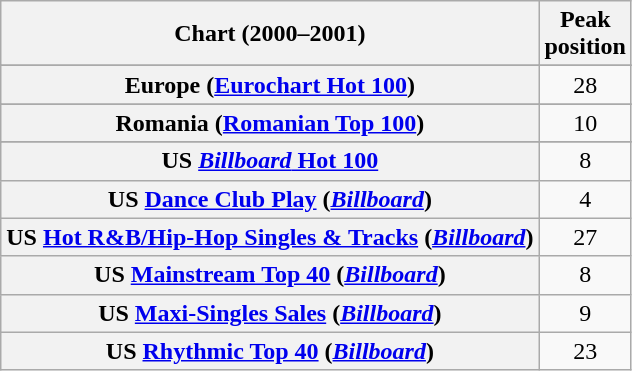<table class="wikitable sortable plainrowheaders" style="text-align:center">
<tr>
<th scope="col">Chart (2000–2001)</th>
<th scope="col">Peak<br>position</th>
</tr>
<tr>
</tr>
<tr>
</tr>
<tr>
</tr>
<tr>
</tr>
<tr>
<th scope="row">Europe (<a href='#'>Eurochart Hot 100</a>)</th>
<td>28</td>
</tr>
<tr>
</tr>
<tr>
</tr>
<tr>
</tr>
<tr>
<th scope="row">Romania (<a href='#'>Romanian Top 100</a>)</th>
<td>10</td>
</tr>
<tr>
</tr>
<tr>
</tr>
<tr>
</tr>
<tr>
</tr>
<tr>
</tr>
<tr>
<th scope="row">US <a href='#'><em>Billboard</em> Hot 100</a></th>
<td>8</td>
</tr>
<tr>
<th scope="row">US <a href='#'>Dance Club Play</a> (<em><a href='#'>Billboard</a></em>)</th>
<td>4</td>
</tr>
<tr>
<th scope="row">US <a href='#'>Hot R&B/Hip-Hop Singles & Tracks</a> (<em><a href='#'>Billboard</a></em>)</th>
<td>27</td>
</tr>
<tr>
<th scope="row">US <a href='#'>Mainstream Top 40</a> (<em><a href='#'>Billboard</a></em>)</th>
<td>8</td>
</tr>
<tr>
<th scope="row">US <a href='#'>Maxi-Singles Sales</a> (<em><a href='#'>Billboard</a></em>)</th>
<td>9</td>
</tr>
<tr>
<th scope="row">US <a href='#'>Rhythmic Top 40</a> (<em><a href='#'>Billboard</a></em>)</th>
<td>23</td>
</tr>
</table>
